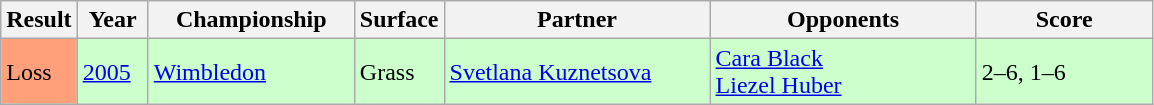<table class="sortable wikitable">
<tr>
<th style="width:40px">Result</th>
<th style="width:40px">Year</th>
<th style="width:130px">Championship</th>
<th style="width:50px">Surface</th>
<th style="width:170px">Partner</th>
<th style="width:170px">Opponents</th>
<th style="width:110px" class="unsortable">Score</th>
</tr>
<tr style="background:#cfc;">
<td style="background:#ffa07a;">Loss</td>
<td><a href='#'>2005</a></td>
<td><a href='#'>Wimbledon</a></td>
<td>Grass</td>
<td> <a href='#'>Svetlana Kuznetsova</a></td>
<td> <a href='#'>Cara Black</a><br> <a href='#'>Liezel Huber</a></td>
<td>2–6, 1–6</td>
</tr>
</table>
